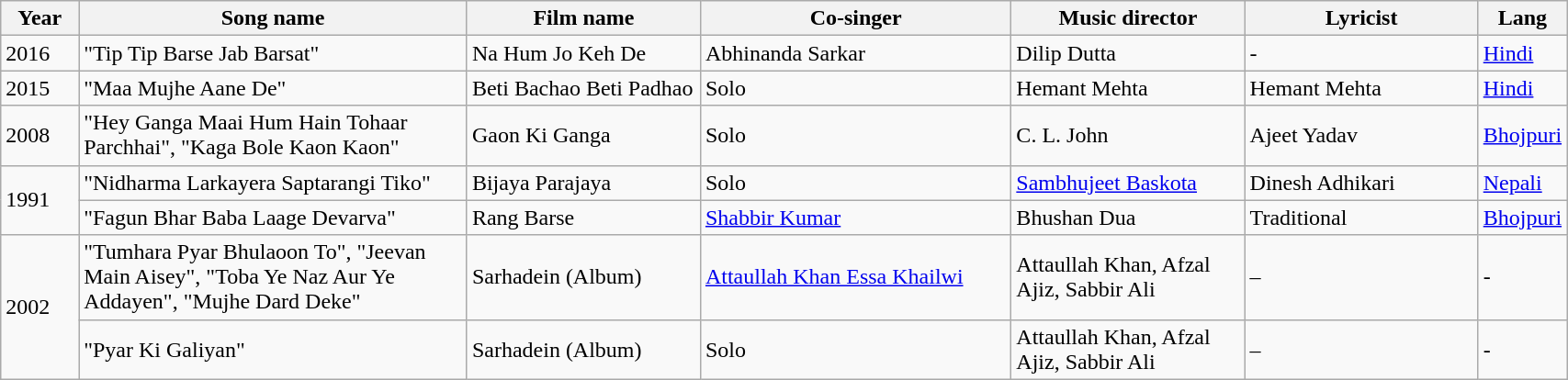<table class="wikitable sortable" style="width:90%;">
<tr>
<th width="5%">Year</th>
<th width="25%">Song name</th>
<th width="15%">Film name</th>
<th width="20%">Co-singer</th>
<th width="15%">Music director</th>
<th width="15%">Lyricist</th>
<th width="5%">Lang</th>
</tr>
<tr>
<td>2016</td>
<td>"Tip Tip Barse Jab Barsat"</td>
<td>Na Hum Jo Keh De</td>
<td>Abhinanda Sarkar</td>
<td>Dilip Dutta</td>
<td>-</td>
<td><a href='#'>Hindi</a></td>
</tr>
<tr>
<td>2015</td>
<td>"Maa Mujhe Aane De"</td>
<td>Beti Bachao Beti Padhao</td>
<td>Solo</td>
<td>Hemant Mehta</td>
<td>Hemant Mehta</td>
<td><a href='#'>Hindi</a></td>
</tr>
<tr>
<td>2008</td>
<td>"Hey Ganga Maai Hum Hain Tohaar Parchhai", "Kaga Bole Kaon Kaon"</td>
<td>Gaon Ki Ganga</td>
<td>Solo</td>
<td>C. L. John</td>
<td>Ajeet Yadav</td>
<td><a href='#'>Bhojpuri</a></td>
</tr>
<tr>
<td rowspan="2">1991</td>
<td>"Nidharma Larkayera Saptarangi Tiko"</td>
<td>Bijaya Parajaya</td>
<td>Solo</td>
<td><a href='#'>Sambhujeet Baskota</a></td>
<td>Dinesh Adhikari</td>
<td><a href='#'>Nepali</a></td>
</tr>
<tr>
<td>"Fagun Bhar Baba Laage Devarva"</td>
<td>Rang Barse</td>
<td><a href='#'>Shabbir Kumar</a></td>
<td>Bhushan Dua</td>
<td>Traditional</td>
<td><a href='#'>Bhojpuri</a></td>
</tr>
<tr>
<td rowspan="2">2002</td>
<td>"Tumhara Pyar Bhulaoon To", "Jeevan Main Aisey", "Toba Ye Naz Aur Ye Addayen", "Mujhe Dard Deke"</td>
<td>Sarhadein (Album)</td>
<td><a href='#'>Attaullah Khan Essa Khailwi</a></td>
<td>Attaullah Khan, Afzal Ajiz, Sabbir Ali</td>
<td>–</td>
<td>-</td>
</tr>
<tr>
<td>"Pyar Ki Galiyan"</td>
<td>Sarhadein (Album)</td>
<td>Solo</td>
<td>Attaullah Khan, Afzal Ajiz, Sabbir Ali</td>
<td>–</td>
<td>-</td>
</tr>
</table>
